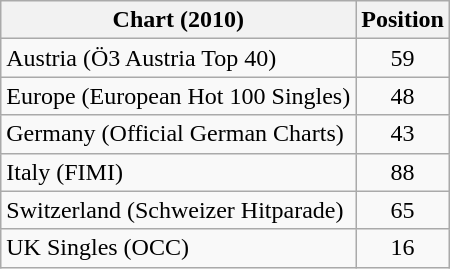<table class="wikitable sortable">
<tr>
<th>Chart (2010)</th>
<th>Position</th>
</tr>
<tr>
<td>Austria (Ö3 Austria Top 40)</td>
<td style="text-align:center;">59</td>
</tr>
<tr>
<td>Europe (European Hot 100 Singles)</td>
<td style="text-align:center;">48</td>
</tr>
<tr>
<td>Germany (Official German Charts)</td>
<td style="text-align:center;">43</td>
</tr>
<tr>
<td>Italy (FIMI)</td>
<td style="text-align:center;">88</td>
</tr>
<tr>
<td>Switzerland (Schweizer Hitparade)</td>
<td style="text-align:center;">65</td>
</tr>
<tr>
<td>UK Singles (OCC)</td>
<td style="text-align:center;">16</td>
</tr>
</table>
